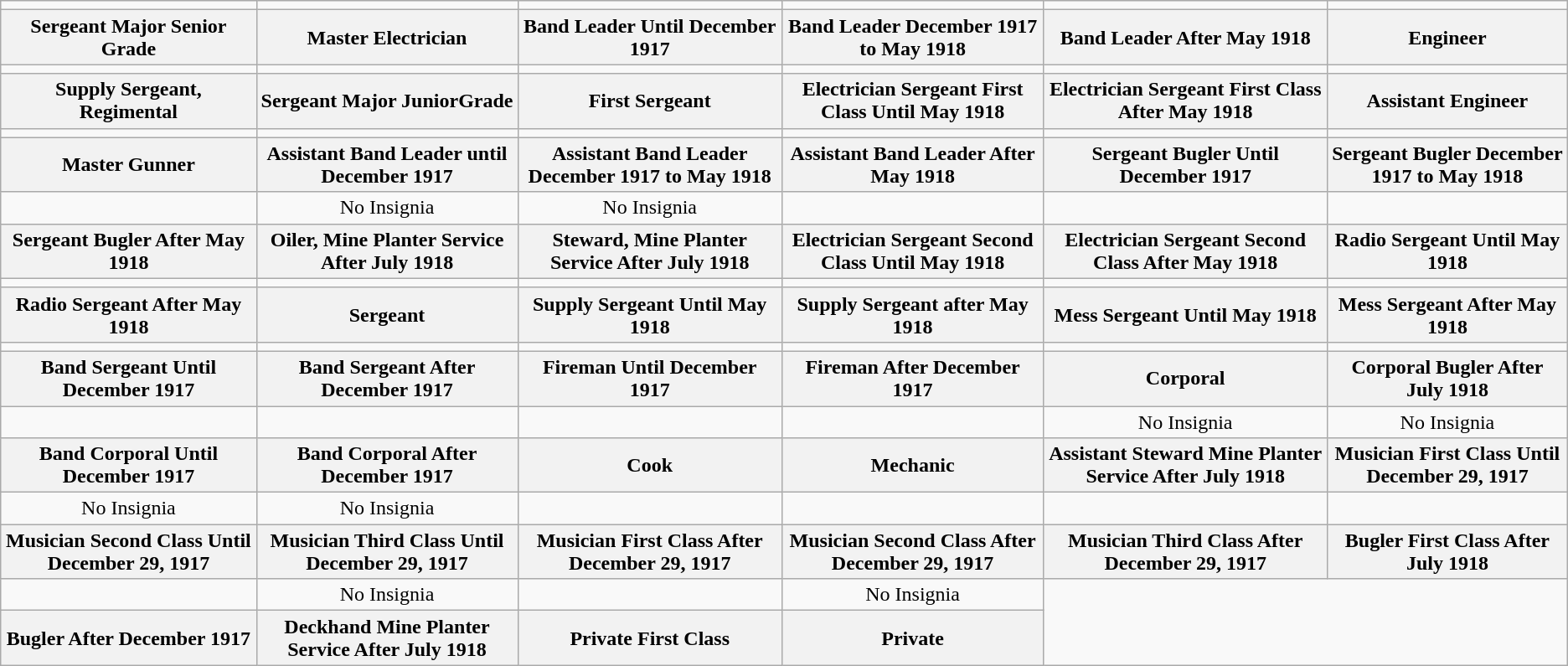<table class="wikitable" style="text-align:center">
<tr>
<td></td>
<td></td>
<td></td>
<td></td>
<td></td>
<td></td>
</tr>
<tr>
<th>Sergeant Major Senior Grade</th>
<th>Master Electrician</th>
<th>Band Leader Until December 1917</th>
<th>Band Leader December 1917 to May 1918</th>
<th>Band Leader After May 1918</th>
<th>Engineer</th>
</tr>
<tr>
<td></td>
<td></td>
<td></td>
<td></td>
<td></td>
<td></td>
</tr>
<tr>
<th>Supply Sergeant, Regimental</th>
<th>Sergeant Major JuniorGrade</th>
<th>First Sergeant</th>
<th>Electrician Sergeant First Class Until May 1918</th>
<th>Electrician Sergeant First Class After May 1918</th>
<th>Assistant Engineer</th>
</tr>
<tr>
<td></td>
<td></td>
<td></td>
<td></td>
<td></td>
<td></td>
</tr>
<tr>
<th>Master Gunner</th>
<th>Assistant Band Leader until December 1917</th>
<th>Assistant Band Leader December 1917 to May 1918</th>
<th>Assistant Band Leader After May 1918</th>
<th>Sergeant Bugler Until December 1917</th>
<th>Sergeant Bugler December 1917 to May 1918</th>
</tr>
<tr>
<td></td>
<td>No Insignia</td>
<td>No Insignia</td>
<td></td>
<td></td>
<td></td>
</tr>
<tr>
<th>Sergeant Bugler After May 1918</th>
<th>Oiler, Mine Planter Service After July 1918</th>
<th>Steward, Mine Planter Service After July 1918</th>
<th>Electrician Sergeant Second Class Until May 1918</th>
<th>Electrician Sergeant Second Class After May 1918</th>
<th>Radio Sergeant Until May 1918</th>
</tr>
<tr>
<td></td>
<td></td>
<td></td>
<td></td>
<td></td>
<td></td>
</tr>
<tr>
<th>Radio Sergeant After May 1918</th>
<th>Sergeant</th>
<th>Supply Sergeant Until May 1918</th>
<th>Supply Sergeant after May 1918</th>
<th>Mess Sergeant Until May 1918</th>
<th>Mess Sergeant After May 1918</th>
</tr>
<tr>
<td></td>
<td></td>
<td></td>
<td></td>
<td></td>
<td></td>
</tr>
<tr>
<th>Band Sergeant Until December 1917</th>
<th>Band Sergeant After December 1917</th>
<th>Fireman Until December 1917</th>
<th>Fireman After December 1917</th>
<th>Corporal</th>
<th>Corporal Bugler After July 1918</th>
</tr>
<tr>
<td></td>
<td></td>
<td></td>
<td></td>
<td>No Insignia</td>
<td>No Insignia</td>
</tr>
<tr>
<th>Band Corporal Until December 1917</th>
<th>Band Corporal After December 1917</th>
<th>Cook</th>
<th>Mechanic</th>
<th>Assistant Steward Mine Planter Service After July 1918</th>
<th>Musician First Class Until December 29, 1917</th>
</tr>
<tr>
<td>No Insignia</td>
<td>No Insignia</td>
<td></td>
<td></td>
<td></td>
<td></td>
</tr>
<tr>
<th>Musician Second Class Until December 29, 1917</th>
<th>Musician Third Class Until December 29, 1917</th>
<th>Musician First Class After December 29, 1917</th>
<th>Musician Second Class After December 29, 1917</th>
<th>Musician Third Class After December 29, 1917</th>
<th>Bugler First Class After July 1918</th>
</tr>
<tr>
<td></td>
<td>No Insignia</td>
<td></td>
<td>No Insignia</td>
</tr>
<tr>
<th>Bugler After December 1917</th>
<th>Deckhand Mine Planter Service After July 1918</th>
<th>Private First Class</th>
<th>Private</th>
</tr>
</table>
